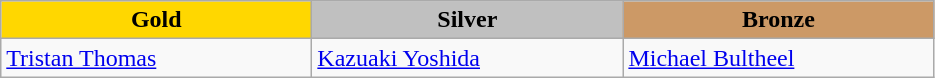<table class="wikitable" style="text-align:left">
<tr align="center">
<td width=200 bgcolor=gold><strong>Gold</strong></td>
<td width=200 bgcolor=silver><strong>Silver</strong></td>
<td width=200 bgcolor=CC9966><strong>Bronze</strong></td>
</tr>
<tr>
<td><a href='#'>Tristan Thomas</a><br><em></em></td>
<td><a href='#'>Kazuaki Yoshida</a><br><em></em></td>
<td><a href='#'>Michael Bultheel</a><br><em></em></td>
</tr>
</table>
